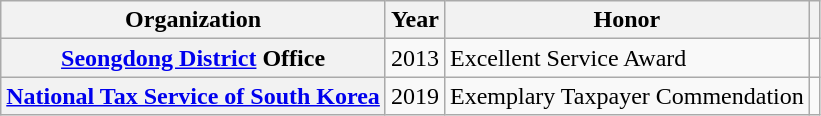<table class="wikitable plainrowheaders sortable" style="margin-right: 0;">
<tr>
<th scope="col">Organization</th>
<th scope="col">Year</th>
<th scope="col">Honor</th>
<th scope="col" class="unsortable"></th>
</tr>
<tr>
<th scope="row"><a href='#'>Seongdong District</a> Office</th>
<td>2013</td>
<td>Excellent Service Award</td>
<td style="text-align:center;"></td>
</tr>
<tr>
<th scope="row"><a href='#'>National Tax Service of South Korea</a></th>
<td>2019</td>
<td>Exemplary Taxpayer Commendation</td>
<td style="text-align:center;"></td>
</tr>
</table>
